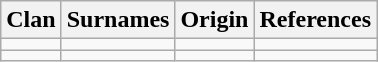<table class="wikitable">
<tr>
<th>Clan</th>
<th>Surnames</th>
<th>Origin</th>
<th>References</th>
</tr>
<tr>
<td></td>
<td></td>
<td></td>
<td></td>
</tr>
<tr>
<td></td>
<td></td>
<td></td>
<td></td>
</tr>
</table>
